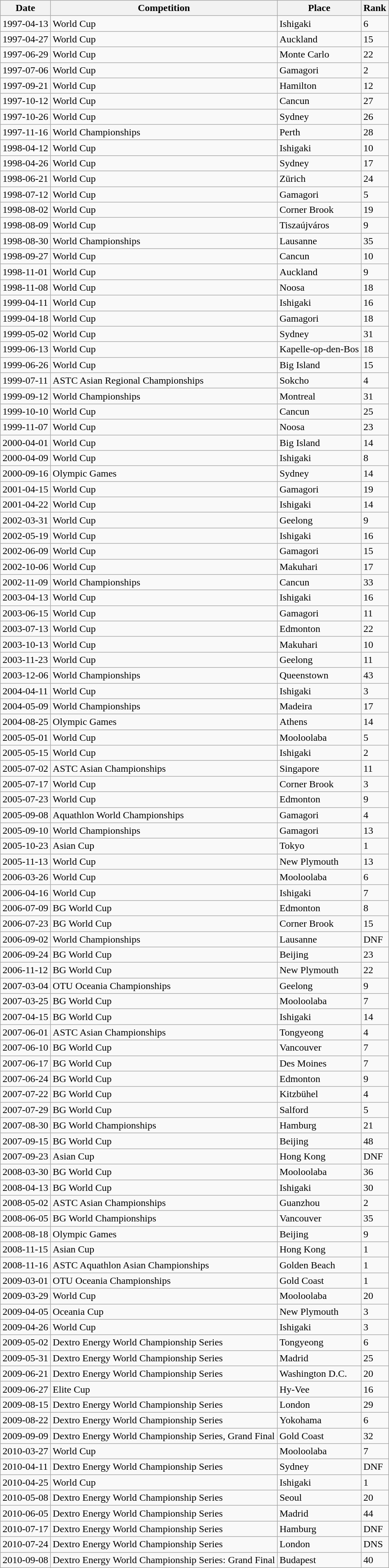<table class="wikitable sortable">
<tr>
<th>Date</th>
<th>Competition</th>
<th>Place</th>
<th>Rank</th>
</tr>
<tr>
<td>1997-04-13</td>
<td>World Cup</td>
<td>Ishigaki</td>
<td>6</td>
</tr>
<tr>
<td>1997-04-27</td>
<td>World Cup</td>
<td>Auckland</td>
<td>15</td>
</tr>
<tr>
<td>1997-06-29</td>
<td>World Cup</td>
<td>Monte Carlo</td>
<td>22</td>
</tr>
<tr>
<td>1997-07-06</td>
<td>World Cup</td>
<td>Gamagori</td>
<td>2</td>
</tr>
<tr>
<td>1997-09-21</td>
<td>World Cup</td>
<td>Hamilton</td>
<td>12</td>
</tr>
<tr>
<td>1997-10-12</td>
<td>World Cup</td>
<td>Cancun</td>
<td>27</td>
</tr>
<tr>
<td>1997-10-26</td>
<td>World Cup</td>
<td>Sydney</td>
<td>26</td>
</tr>
<tr>
<td>1997-11-16</td>
<td>World Championships</td>
<td>Perth</td>
<td>28</td>
</tr>
<tr>
<td>1998-04-12</td>
<td>World Cup</td>
<td>Ishigaki</td>
<td>10</td>
</tr>
<tr>
<td>1998-04-26</td>
<td>World Cup</td>
<td>Sydney</td>
<td>17</td>
</tr>
<tr>
<td>1998-06-21</td>
<td>World Cup</td>
<td>Zürich</td>
<td>24</td>
</tr>
<tr>
<td>1998-07-12</td>
<td>World Cup</td>
<td>Gamagori</td>
<td>5</td>
</tr>
<tr>
<td>1998-08-02</td>
<td>World Cup</td>
<td>Corner Brook</td>
<td>19</td>
</tr>
<tr>
<td>1998-08-09</td>
<td>World Cup</td>
<td>Tiszaújváros</td>
<td>9</td>
</tr>
<tr>
<td>1998-08-30</td>
<td>World Championships</td>
<td>Lausanne</td>
<td>35</td>
</tr>
<tr>
<td>1998-09-27</td>
<td>World Cup</td>
<td>Cancun</td>
<td>10</td>
</tr>
<tr>
<td>1998-11-01</td>
<td>World Cup</td>
<td>Auckland</td>
<td>9</td>
</tr>
<tr>
<td>1998-11-08</td>
<td>World Cup</td>
<td>Noosa</td>
<td>18</td>
</tr>
<tr>
<td>1999-04-11</td>
<td>World Cup</td>
<td>Ishigaki</td>
<td>16</td>
</tr>
<tr>
<td>1999-04-18</td>
<td>World Cup</td>
<td>Gamagori</td>
<td>18</td>
</tr>
<tr>
<td>1999-05-02</td>
<td>World Cup</td>
<td>Sydney</td>
<td>31</td>
</tr>
<tr>
<td>1999-06-13</td>
<td>World Cup</td>
<td>Kapelle-op-den-Bos</td>
<td>18</td>
</tr>
<tr>
<td>1999-06-26</td>
<td>World Cup</td>
<td>Big Island</td>
<td>15</td>
</tr>
<tr>
<td>1999-07-11</td>
<td>ASTC Asian Regional Championships</td>
<td>Sokcho</td>
<td>4</td>
</tr>
<tr>
<td>1999-09-12</td>
<td>World Championships</td>
<td>Montreal</td>
<td>31</td>
</tr>
<tr>
<td>1999-10-10</td>
<td>World Cup</td>
<td>Cancun</td>
<td>25</td>
</tr>
<tr>
<td>1999-11-07</td>
<td>World Cup</td>
<td>Noosa</td>
<td>23</td>
</tr>
<tr>
<td>2000-04-01</td>
<td>World Cup</td>
<td>Big Island</td>
<td>14</td>
</tr>
<tr>
<td>2000-04-09</td>
<td>World Cup</td>
<td>Ishigaki</td>
<td>8</td>
</tr>
<tr>
<td>2000-09-16</td>
<td>Olympic Games</td>
<td>Sydney</td>
<td>14</td>
</tr>
<tr>
<td>2001-04-15</td>
<td>World Cup</td>
<td>Gamagori</td>
<td>19</td>
</tr>
<tr>
<td>2001-04-22</td>
<td>World Cup</td>
<td>Ishigaki</td>
<td>14</td>
</tr>
<tr>
<td>2002-03-31</td>
<td>World Cup</td>
<td>Geelong</td>
<td>9</td>
</tr>
<tr>
<td>2002-05-19</td>
<td>World Cup</td>
<td>Ishigaki</td>
<td>16</td>
</tr>
<tr>
<td>2002-06-09</td>
<td>World Cup</td>
<td>Gamagori</td>
<td>15</td>
</tr>
<tr>
<td>2002-10-06</td>
<td>World Cup</td>
<td>Makuhari</td>
<td>17</td>
</tr>
<tr>
<td>2002-11-09</td>
<td>World Championships</td>
<td>Cancun</td>
<td>33</td>
</tr>
<tr>
<td>2003-04-13</td>
<td>World Cup</td>
<td>Ishigaki</td>
<td>16</td>
</tr>
<tr>
<td>2003-06-15</td>
<td>World Cup</td>
<td>Gamagori</td>
<td>11</td>
</tr>
<tr>
<td>2003-07-13</td>
<td>World Cup</td>
<td>Edmonton</td>
<td>22</td>
</tr>
<tr>
<td>2003-10-13</td>
<td>World Cup</td>
<td>Makuhari</td>
<td>10</td>
</tr>
<tr>
<td>2003-11-23</td>
<td>World Cup</td>
<td>Geelong</td>
<td>11</td>
</tr>
<tr>
<td>2003-12-06</td>
<td>World Championships</td>
<td>Queenstown</td>
<td>43</td>
</tr>
<tr>
<td>2004-04-11</td>
<td>World Cup</td>
<td>Ishigaki</td>
<td>3</td>
</tr>
<tr>
<td>2004-05-09</td>
<td>World Championships</td>
<td>Madeira</td>
<td>17</td>
</tr>
<tr>
<td>2004-08-25</td>
<td>Olympic Games</td>
<td>Athens</td>
<td>14</td>
</tr>
<tr>
<td>2005-05-01</td>
<td>World Cup</td>
<td>Mooloolaba</td>
<td>5</td>
</tr>
<tr>
<td>2005-05-15</td>
<td>World Cup</td>
<td>Ishigaki</td>
<td>2</td>
</tr>
<tr>
<td>2005-07-02</td>
<td>ASTC Asian Championships</td>
<td>Singapore</td>
<td>11</td>
</tr>
<tr>
<td>2005-07-17</td>
<td>World Cup</td>
<td>Corner Brook</td>
<td>3</td>
</tr>
<tr>
<td>2005-07-23</td>
<td>World Cup</td>
<td>Edmonton</td>
<td>9</td>
</tr>
<tr>
<td>2005-09-08</td>
<td>Aquathlon World Championships</td>
<td>Gamagori</td>
<td>4</td>
</tr>
<tr>
<td>2005-09-10</td>
<td>World Championships</td>
<td>Gamagori</td>
<td>13</td>
</tr>
<tr>
<td>2005-10-23</td>
<td>Asian Cup</td>
<td>Tokyo</td>
<td>1</td>
</tr>
<tr>
<td>2005-11-13</td>
<td>World Cup</td>
<td>New Plymouth</td>
<td>13</td>
</tr>
<tr>
<td>2006-03-26</td>
<td>World Cup</td>
<td>Mooloolaba</td>
<td>6</td>
</tr>
<tr>
<td>2006-04-16</td>
<td>World Cup</td>
<td>Ishigaki</td>
<td>7</td>
</tr>
<tr>
<td>2006-07-09</td>
<td>BG World Cup</td>
<td>Edmonton</td>
<td>8</td>
</tr>
<tr>
<td>2006-07-23</td>
<td>BG World Cup</td>
<td>Corner Brook</td>
<td>15</td>
</tr>
<tr>
<td>2006-09-02</td>
<td>World Championships</td>
<td>Lausanne</td>
<td>DNF</td>
</tr>
<tr>
<td>2006-09-24</td>
<td>BG World Cup</td>
<td>Beijing</td>
<td>23</td>
</tr>
<tr>
<td>2006-11-12</td>
<td>BG World Cup</td>
<td>New Plymouth</td>
<td>22</td>
</tr>
<tr>
<td>2007-03-04</td>
<td>OTU Oceania Championships</td>
<td>Geelong</td>
<td>9</td>
</tr>
<tr>
<td>2007-03-25</td>
<td>BG World Cup</td>
<td>Mooloolaba</td>
<td>7</td>
</tr>
<tr>
<td>2007-04-15</td>
<td>BG World Cup</td>
<td>Ishigaki</td>
<td>14</td>
</tr>
<tr>
<td>2007-06-01</td>
<td>ASTC Asian Championships</td>
<td>Tongyeong</td>
<td>4</td>
</tr>
<tr>
<td>2007-06-10</td>
<td>BG World Cup</td>
<td>Vancouver</td>
<td>7</td>
</tr>
<tr>
<td>2007-06-17</td>
<td>BG World Cup</td>
<td>Des Moines</td>
<td>7</td>
</tr>
<tr>
<td>2007-06-24</td>
<td>BG World Cup</td>
<td>Edmonton</td>
<td>9</td>
</tr>
<tr>
<td>2007-07-22</td>
<td>BG World Cup</td>
<td>Kitzbühel</td>
<td>4</td>
</tr>
<tr>
<td>2007-07-29</td>
<td>BG World Cup</td>
<td>Salford</td>
<td>5</td>
</tr>
<tr>
<td>2007-08-30</td>
<td>BG World Championships</td>
<td>Hamburg</td>
<td>21</td>
</tr>
<tr>
<td>2007-09-15</td>
<td>BG World Cup</td>
<td>Beijing</td>
<td>48</td>
</tr>
<tr>
<td>2007-09-23</td>
<td>Asian Cup</td>
<td>Hong Kong</td>
<td>DNF</td>
</tr>
<tr>
<td>2008-03-30</td>
<td>BG World Cup</td>
<td>Mooloolaba</td>
<td>36</td>
</tr>
<tr>
<td>2008-04-13</td>
<td>BG World Cup</td>
<td>Ishigaki</td>
<td>30</td>
</tr>
<tr>
<td>2008-05-02</td>
<td>ASTC Asian Championships</td>
<td>Guanzhou</td>
<td>2</td>
</tr>
<tr>
<td>2008-06-05</td>
<td>BG World Championships</td>
<td>Vancouver</td>
<td>35</td>
</tr>
<tr>
<td>2008-08-18</td>
<td>Olympic Games</td>
<td>Beijing</td>
<td>9</td>
</tr>
<tr>
<td>2008-11-15</td>
<td>Asian Cup</td>
<td>Hong Kong</td>
<td>1</td>
</tr>
<tr>
<td>2008-11-16</td>
<td>ASTC Aquathlon Asian Championships</td>
<td>Golden Beach</td>
<td>1</td>
</tr>
<tr>
<td>2009-03-01</td>
<td>OTU Oceania Championships</td>
<td>Gold Coast</td>
<td>1</td>
</tr>
<tr>
<td>2009-03-29</td>
<td>World Cup</td>
<td>Mooloolaba</td>
<td>20</td>
</tr>
<tr>
<td>2009-04-05</td>
<td>Oceania Cup</td>
<td>New Plymouth</td>
<td>3</td>
</tr>
<tr>
<td>2009-04-26</td>
<td>World Cup</td>
<td>Ishigaki</td>
<td>3</td>
</tr>
<tr>
<td>2009-05-02</td>
<td>Dextro Energy World Championship Series</td>
<td>Tongyeong</td>
<td>6</td>
</tr>
<tr>
<td>2009-05-31</td>
<td>Dextro Energy World Championship Series</td>
<td>Madrid</td>
<td>25</td>
</tr>
<tr>
<td>2009-06-21</td>
<td>Dextro Energy World Championship Series</td>
<td>Washington D.C.</td>
<td>20</td>
</tr>
<tr>
<td>2009-06-27</td>
<td>Elite Cup</td>
<td>Hy-Vee</td>
<td>16</td>
</tr>
<tr>
<td>2009-08-15</td>
<td>Dextro Energy World Championship Series</td>
<td>London</td>
<td>29</td>
</tr>
<tr>
<td>2009-08-22</td>
<td>Dextro Energy World Championship Series</td>
<td>Yokohama</td>
<td>6</td>
</tr>
<tr>
<td>2009-09-09</td>
<td>Dextro Energy World Championship Series, Grand Final</td>
<td>Gold Coast</td>
<td>32</td>
</tr>
<tr>
<td>2010-03-27</td>
<td>World Cup</td>
<td>Mooloolaba</td>
<td>7</td>
</tr>
<tr>
<td>2010-04-11</td>
<td>Dextro Energy World Championship Series</td>
<td>Sydney</td>
<td>DNF</td>
</tr>
<tr>
<td>2010-04-25</td>
<td>World Cup</td>
<td>Ishigaki</td>
<td>1</td>
</tr>
<tr>
<td>2010-05-08</td>
<td>Dextro Energy World Championship Series</td>
<td>Seoul</td>
<td>20</td>
</tr>
<tr>
<td>2010-06-05</td>
<td>Dextro Energy World Championship Series</td>
<td>Madrid</td>
<td>44</td>
</tr>
<tr>
<td>2010-07-17</td>
<td>Dextro Energy World Championship Series</td>
<td>Hamburg</td>
<td>DNF</td>
</tr>
<tr>
<td>2010-07-24</td>
<td>Dextro Energy World Championship Series</td>
<td>London</td>
<td>DNS</td>
</tr>
<tr>
<td>2010-09-08</td>
<td>Dextro Energy World Championship Series: Grand Final</td>
<td>Budapest</td>
<td>40</td>
</tr>
</table>
